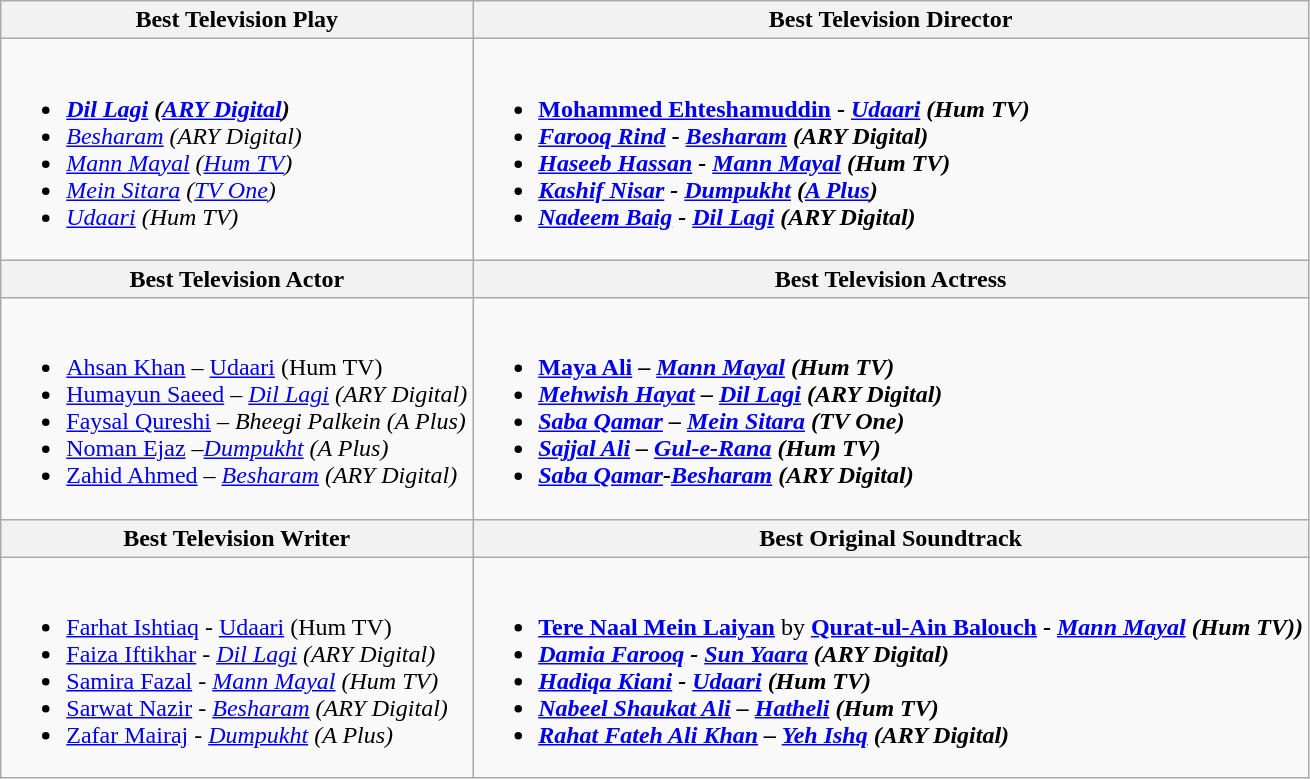<table class=wikitable style="width=100%">
<tr>
<th style="width=50%">Best Television Play</th>
<th style="width=50%">Best Television Director</th>
</tr>
<tr>
<td valign="top"><br><ul><li><strong><em><a href='#'>Dil Lagi</a> (<a href='#'>ARY Digital</a>)</em></strong></li><li><em><a href='#'>Besharam</a> (ARY Digital)</em></li><li><em><a href='#'>Mann Mayal</a> (<a href='#'>Hum TV</a>)</em></li><li><em><a href='#'>Mein Sitara</a> (<a href='#'>TV One</a>)</em></li><li><em><a href='#'>Udaari</a> (Hum TV)</em></li></ul></td>
<td valign="top"><br><ul><li><strong><a href='#'>Mohammed Ehteshamuddin</a> - <em><a href='#'>Udaari</a> (Hum TV)<strong><em></li><li><a href='#'>Farooq Rind</a> - </em><a href='#'>Besharam</a> (ARY Digital)<em></li><li><a href='#'>Haseeb Hassan</a> - </em><a href='#'>Mann Mayal</a> (Hum TV)<em></li><li><a href='#'>Kashif Nisar</a> - </em><a href='#'>Dumpukht</a> (<a href='#'>A Plus</a>)<em></li><li><a href='#'>Nadeem Baig</a> - </em><a href='#'>Dil Lagi</a> (ARY Digital)<em></li></ul></td>
</tr>
<tr>
<th style="width=50%">Best Television Actor</th>
<th style="width=50%">Best Television Actress</th>
</tr>
<tr>
<td valign="top"><br><ul><li></strong><a href='#'>Ahsan Khan</a> – </em><a href='#'>Udaari</a> (Hum TV)</em></strong></li><li><a href='#'>Humayun Saeed</a> – <em><a href='#'>Dil Lagi</a> (ARY Digital)</em></li><li><a href='#'>Faysal Qureshi</a> – <em>Bheegi Palkein (A Plus)</em></li><li><a href='#'>Noman Ejaz</a> –<em><a href='#'>Dumpukht</a> (A Plus)</em></li><li><a href='#'>Zahid Ahmed</a> – <em><a href='#'>Besharam</a> (ARY Digital)</em></li></ul></td>
<td valign="top"><br><ul><li><strong><a href='#'>Maya Ali</a> – <em><a href='#'>Mann Mayal</a> (Hum TV)<strong><em></li><li><a href='#'>Mehwish Hayat</a> – </em><a href='#'>Dil Lagi</a> (ARY Digital)<em></li><li><a href='#'>Saba Qamar</a> – </em><a href='#'>Mein Sitara</a> (TV One)<em></li><li><a href='#'>Sajjal Ali</a> – </em><a href='#'>Gul-e-Rana</a> (Hum TV)<em></li><li><a href='#'>Saba Qamar</a>-</em><a href='#'>Besharam</a> (ARY Digital)<em></li></ul></td>
</tr>
<tr>
<th style="width=50%">Best Television Writer</th>
<th style="width=50%">Best Original Soundtrack</th>
</tr>
<tr>
<td valign="top"><br><ul><li></strong><a href='#'>Farhat Ishtiaq</a> - </em><a href='#'>Udaari</a> (Hum TV)</em></strong></li><li><a href='#'>Faiza Iftikhar</a> - <em><a href='#'>Dil Lagi</a> (ARY Digital)</em></li><li><a href='#'>Samira Fazal</a> - <em><a href='#'>Mann Mayal</a> (Hum TV)</em></li><li><a href='#'>Sarwat Nazir</a> - <em><a href='#'>Besharam</a> (ARY Digital)</em></li><li><a href='#'>Zafar Mairaj</a> - <em><a href='#'>Dumpukht</a> (A Plus)</em></li></ul></td>
<td valign="top"><br><ul><li><strong><a href='#'>Tere Naal Mein Laiyan</a></strong> by <strong><a href='#'>Qurat-ul-Ain Balouch</a> - <em><a href='#'>Mann Mayal</a> (Hum TV))<strong><em></li><li><a href='#'>Damia Farooq</a> - </em><a href='#'>Sun Yaara</a> (ARY Digital)<em></li><li><a href='#'>Hadiqa Kiani</a> - </em><a href='#'>Udaari</a> (Hum TV)<em></li><li><a href='#'>Nabeel Shaukat Ali</a> – </em><a href='#'>Hatheli</a> (Hum TV)<em></li><li><a href='#'>Rahat Fateh Ali Khan</a> – </em><a href='#'>Yeh Ishq</a> (ARY Digital)<em></li></ul></td>
</tr>
</table>
